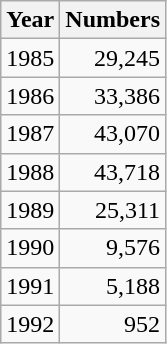<table class="wikitable">
<tr>
<th>Year</th>
<th>Numbers</th>
</tr>
<tr>
<td>1985</td>
<td style="text-align: right;">29,245</td>
</tr>
<tr>
<td>1986</td>
<td style="text-align: right;">33,386</td>
</tr>
<tr>
<td>1987</td>
<td style="text-align: right;">43,070</td>
</tr>
<tr>
<td>1988</td>
<td style="text-align: right;">43,718</td>
</tr>
<tr>
<td>1989</td>
<td style="text-align: right;">25,311</td>
</tr>
<tr>
<td>1990</td>
<td style="text-align: right;">9,576</td>
</tr>
<tr>
<td>1991</td>
<td style="text-align: right;">5,188</td>
</tr>
<tr>
<td>1992</td>
<td style="text-align: right;">952</td>
</tr>
</table>
